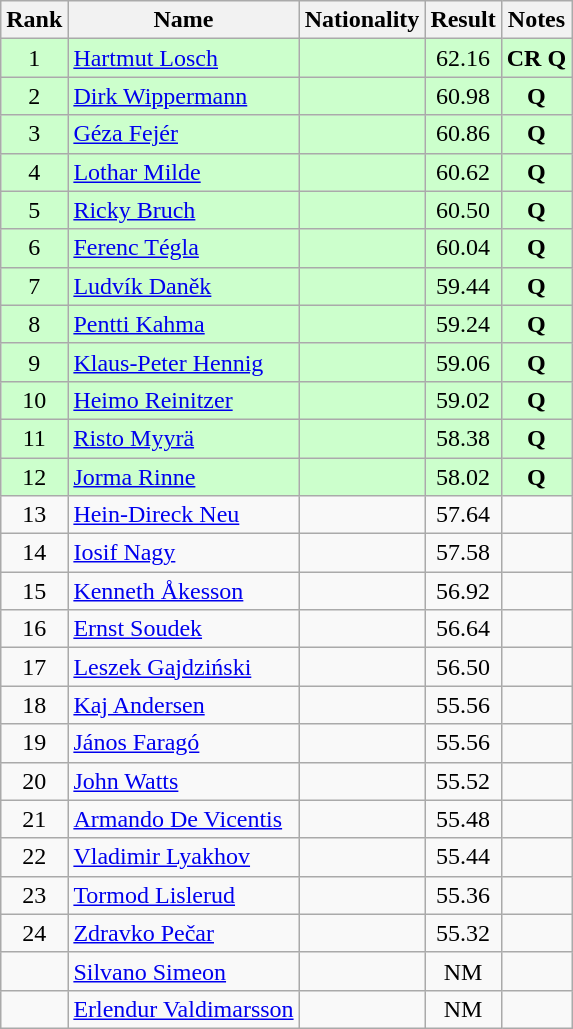<table class="wikitable sortable" style="text-align:center">
<tr>
<th>Rank</th>
<th>Name</th>
<th>Nationality</th>
<th>Result</th>
<th>Notes</th>
</tr>
<tr bgcolor=ccffcc>
<td>1</td>
<td align=left><a href='#'>Hartmut Losch</a></td>
<td align=left></td>
<td>62.16</td>
<td><strong>CR Q</strong></td>
</tr>
<tr bgcolor=ccffcc>
<td>2</td>
<td align=left><a href='#'>Dirk Wippermann</a></td>
<td align=left></td>
<td>60.98</td>
<td><strong>Q</strong></td>
</tr>
<tr bgcolor=ccffcc>
<td>3</td>
<td align=left><a href='#'>Géza Fejér</a></td>
<td align=left></td>
<td>60.86</td>
<td><strong>Q</strong></td>
</tr>
<tr bgcolor=ccffcc>
<td>4</td>
<td align=left><a href='#'>Lothar Milde</a></td>
<td align=left></td>
<td>60.62</td>
<td><strong>Q</strong></td>
</tr>
<tr bgcolor=ccffcc>
<td>5</td>
<td align=left><a href='#'>Ricky Bruch</a></td>
<td align=left></td>
<td>60.50</td>
<td><strong>Q</strong></td>
</tr>
<tr bgcolor=ccffcc>
<td>6</td>
<td align=left><a href='#'>Ferenc Tégla</a></td>
<td align=left></td>
<td>60.04</td>
<td><strong>Q</strong></td>
</tr>
<tr bgcolor=ccffcc>
<td>7</td>
<td align=left><a href='#'>Ludvík Daněk</a></td>
<td align=left></td>
<td>59.44</td>
<td><strong>Q</strong></td>
</tr>
<tr bgcolor=ccffcc>
<td>8</td>
<td align=left><a href='#'>Pentti Kahma</a></td>
<td align=left></td>
<td>59.24</td>
<td><strong>Q</strong></td>
</tr>
<tr bgcolor=ccffcc>
<td>9</td>
<td align=left><a href='#'>Klaus-Peter Hennig</a></td>
<td align=left></td>
<td>59.06</td>
<td><strong>Q</strong></td>
</tr>
<tr bgcolor=ccffcc>
<td>10</td>
<td align=left><a href='#'>Heimo Reinitzer</a></td>
<td align=left></td>
<td>59.02</td>
<td><strong>Q</strong></td>
</tr>
<tr bgcolor=ccffcc>
<td>11</td>
<td align=left><a href='#'>Risto Myyrä</a></td>
<td align=left></td>
<td>58.38</td>
<td><strong>Q</strong></td>
</tr>
<tr bgcolor=ccffcc>
<td>12</td>
<td align=left><a href='#'>Jorma Rinne</a></td>
<td align=left></td>
<td>58.02</td>
<td><strong>Q</strong></td>
</tr>
<tr>
<td>13</td>
<td align=left><a href='#'>Hein-Direck Neu</a></td>
<td align=left></td>
<td>57.64</td>
<td></td>
</tr>
<tr>
<td>14</td>
<td align=left><a href='#'>Iosif Nagy</a></td>
<td align=left></td>
<td>57.58</td>
<td></td>
</tr>
<tr>
<td>15</td>
<td align=left><a href='#'>Kenneth Åkesson</a></td>
<td align=left></td>
<td>56.92</td>
<td></td>
</tr>
<tr>
<td>16</td>
<td align=left><a href='#'>Ernst Soudek</a></td>
<td align=left></td>
<td>56.64</td>
<td></td>
</tr>
<tr>
<td>17</td>
<td align=left><a href='#'>Leszek Gajdziński</a></td>
<td align=left></td>
<td>56.50</td>
<td></td>
</tr>
<tr>
<td>18</td>
<td align=left><a href='#'>Kaj Andersen</a></td>
<td align=left></td>
<td>55.56</td>
<td></td>
</tr>
<tr>
<td>19</td>
<td align=left><a href='#'>János Faragó</a></td>
<td align=left></td>
<td>55.56</td>
<td></td>
</tr>
<tr>
<td>20</td>
<td align=left><a href='#'>John Watts</a></td>
<td align=left></td>
<td>55.52</td>
<td></td>
</tr>
<tr>
<td>21</td>
<td align=left><a href='#'>Armando De Vicentis</a></td>
<td align=left></td>
<td>55.48</td>
<td></td>
</tr>
<tr>
<td>22</td>
<td align=left><a href='#'>Vladimir Lyakhov</a></td>
<td align=left></td>
<td>55.44</td>
<td></td>
</tr>
<tr>
<td>23</td>
<td align=left><a href='#'>Tormod Lislerud</a></td>
<td align=left></td>
<td>55.36</td>
<td></td>
</tr>
<tr>
<td>24</td>
<td align=left><a href='#'>Zdravko Pečar</a></td>
<td align=left></td>
<td>55.32</td>
<td></td>
</tr>
<tr>
<td></td>
<td align=left><a href='#'>Silvano Simeon</a></td>
<td align=left></td>
<td>NM</td>
<td></td>
</tr>
<tr>
<td></td>
<td align=left><a href='#'>Erlendur Valdimarsson</a></td>
<td align=left></td>
<td>NM</td>
<td></td>
</tr>
</table>
